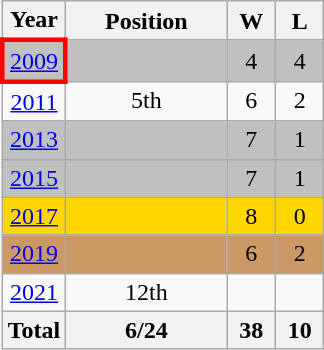<table class="wikitable" style="text-align: center;">
<tr>
<th>Year</th>
<th width="100">Position</th>
<th width="25">W</th>
<th width="25">L</th>
</tr>
<tr bgcolor=silver>
<td style="border: 3px solid red"> <a href='#'>2009</a></td>
<td></td>
<td>4</td>
<td>4</td>
</tr>
<tr>
<td> <a href='#'>2011</a></td>
<td>5th</td>
<td>6</td>
<td>2</td>
</tr>
<tr bgcolor=silver>
<td> <a href='#'>2013</a></td>
<td></td>
<td>7</td>
<td>1</td>
</tr>
<tr bgcolor=silver>
<td> <a href='#'>2015</a></td>
<td></td>
<td>7</td>
<td>1</td>
</tr>
<tr bgcolor=gold>
<td> <a href='#'>2017</a></td>
<td></td>
<td>8</td>
<td>0</td>
</tr>
<tr bgcolor=cc9966>
<td> <a href='#'>2019</a></td>
<td></td>
<td>6</td>
<td>2</td>
</tr>
<tr>
<td> <a href='#'>2021</a></td>
<td>12th</td>
<td></td>
<td></td>
</tr>
<tr>
<th>Total</th>
<th>6/24</th>
<th>38</th>
<th>10</th>
</tr>
</table>
